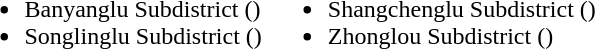<table>
<tr>
<td valign="top"><br><ul><li>Banyanglu Subdistrict ()</li><li>Songlinglu Subdistrict ()</li></ul></td>
<td valign="top"><br><ul><li>Shangchenglu Subdistrict ()</li><li>Zhonglou Subdistrict ()</li></ul></td>
</tr>
</table>
